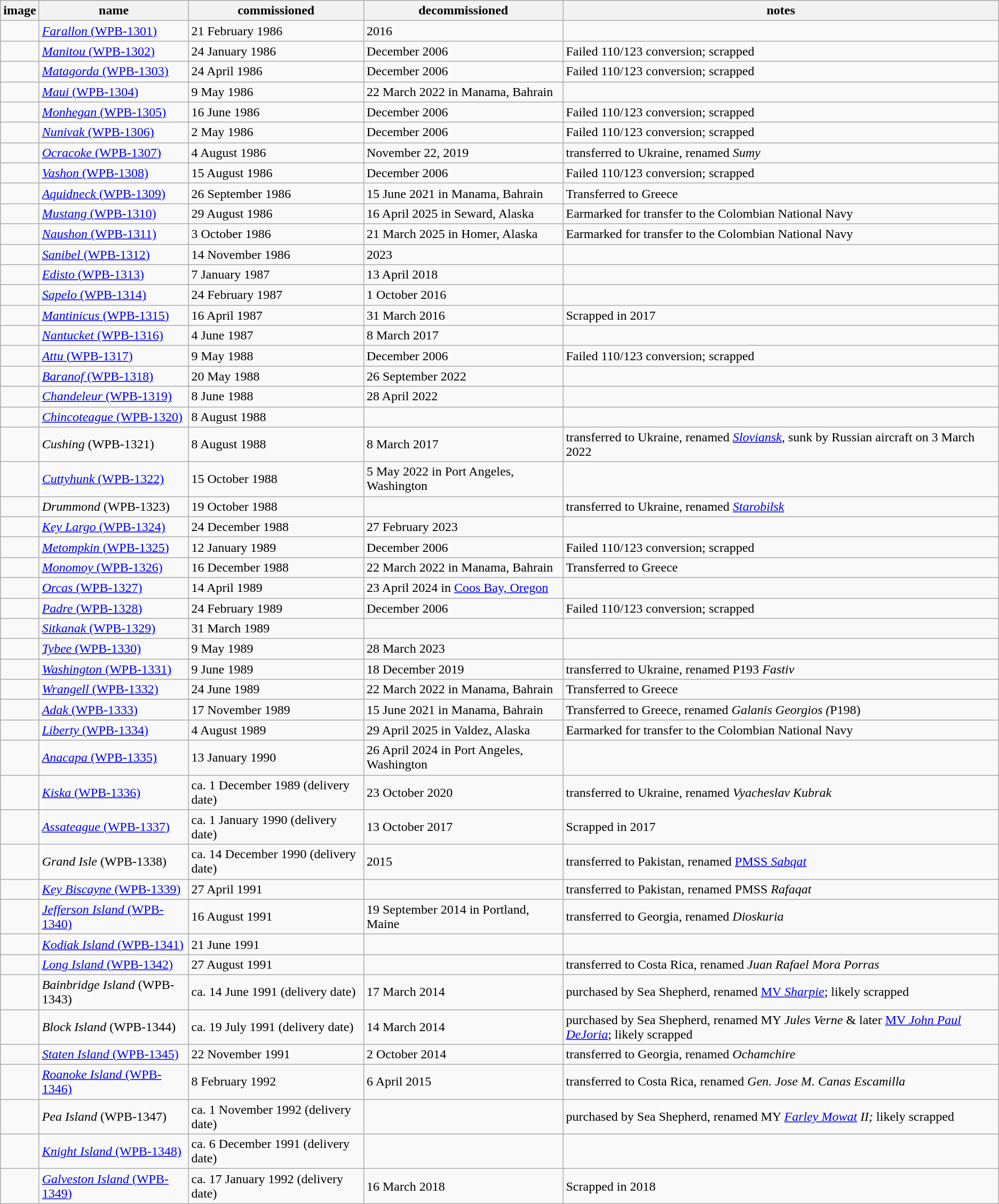<table class="wikitable sortable">
<tr>
<th>image</th>
<th>name</th>
<th>commissioned</th>
<th>decommissioned</th>
<th>notes</th>
</tr>
<tr>
<td></td>
<td><a href='#'><em>Farallon</em> (WPB-1301)</a></td>
<td>21 February 1986</td>
<td>2016</td>
<td></td>
</tr>
<tr>
<td></td>
<td><a href='#'><em>Manitou</em> (WPB-1302)</a></td>
<td>24 January 1986</td>
<td>December 2006</td>
<td>Failed 110/123 conversion; scrapped</td>
</tr>
<tr>
<td></td>
<td><a href='#'><em>Matagorda</em> (WPB-1303)</a></td>
<td>24 April 1986</td>
<td>December 2006</td>
<td>Failed 110/123 conversion; scrapped</td>
</tr>
<tr>
<td></td>
<td><a href='#'><em>Maui</em> (WPB-1304)</a></td>
<td>9 May 1986</td>
<td>22 March 2022 in Manama, Bahrain</td>
<td></td>
</tr>
<tr>
<td></td>
<td><a href='#'><em>Monhegan</em> (WPB-1305)</a></td>
<td>16 June 1986</td>
<td>December 2006</td>
<td>Failed 110/123 conversion; scrapped</td>
</tr>
<tr>
<td></td>
<td><a href='#'><em>Nunivak</em> (WPB-1306)</a></td>
<td>2 May 1986</td>
<td>December 2006</td>
<td>Failed 110/123 conversion; scrapped</td>
</tr>
<tr>
<td></td>
<td><a href='#'><em>Ocracoke</em> (WPB-1307)</a></td>
<td>4 August 1986</td>
<td>November 22, 2019</td>
<td>transferred to Ukraine, renamed <em>Sumy</em></td>
</tr>
<tr>
<td></td>
<td><a href='#'><em>Vashon</em> (WPB-1308)</a></td>
<td>15 August 1986</td>
<td>December 2006</td>
<td>Failed 110/123 conversion; scrapped</td>
</tr>
<tr>
<td></td>
<td><a href='#'><em>Aquidneck</em> (WPB-1309)</a></td>
<td>26 September 1986</td>
<td>15 June 2021 in Manama, Bahrain</td>
<td>Transferred to Greece</td>
</tr>
<tr>
<td></td>
<td><a href='#'><em>Mustang</em> (WPB-1310)</a></td>
<td>29 August 1986</td>
<td>16 April 2025 in Seward, Alaska</td>
<td>Earmarked for transfer to the Colombian National Navy</td>
</tr>
<tr>
<td></td>
<td><a href='#'><em>Naushon</em> (WPB-1311)</a></td>
<td>3 October 1986</td>
<td>21 March 2025 in Homer, Alaska</td>
<td>Earmarked for transfer to the Colombian National Navy</td>
</tr>
<tr>
<td></td>
<td><a href='#'><em>Sanibel</em> (WPB-1312)</a></td>
<td>14 November 1986</td>
<td>2023</td>
<td></td>
</tr>
<tr>
<td></td>
<td><a href='#'><em>Edisto</em> (WPB-1313)</a></td>
<td>7 January 1987</td>
<td>13 April 2018</td>
<td></td>
</tr>
<tr>
<td></td>
<td><a href='#'><em>Sapelo</em> (WPB-1314)</a></td>
<td>24 February 1987</td>
<td>1 October 2016</td>
<td></td>
</tr>
<tr>
<td></td>
<td><a href='#'><em>Mantinicus</em> (WPB-1315)</a></td>
<td>16 April 1987</td>
<td>31 March 2016</td>
<td>Scrapped in 2017</td>
</tr>
<tr>
<td></td>
<td><a href='#'><em>Nantucket</em> (WPB-1316)</a></td>
<td>4 June 1987</td>
<td>8 March 2017</td>
<td></td>
</tr>
<tr>
<td></td>
<td><a href='#'><em>Attu</em> (WPB-1317)</a></td>
<td>9 May 1988</td>
<td>December 2006</td>
<td>Failed 110/123 conversion; scrapped</td>
</tr>
<tr>
<td></td>
<td><a href='#'><em>Baranof</em> (WPB-1318)</a></td>
<td>20 May 1988</td>
<td>26 September 2022</td>
<td></td>
</tr>
<tr>
<td></td>
<td><a href='#'><em>Chandeleur</em> (WPB-1319)</a></td>
<td>8 June 1988</td>
<td>28 April 2022</td>
<td></td>
</tr>
<tr>
<td></td>
<td><a href='#'><em>Chincoteague</em> (WPB-1320)</a></td>
<td>8 August 1988</td>
<td></td>
<td></td>
</tr>
<tr>
<td></td>
<td><em>Cushing</em> (WPB-1321)</td>
<td>8 August 1988</td>
<td>8 March 2017</td>
<td>transferred to Ukraine, renamed <a href='#'><em>Sloviansk</em></a>, sunk by Russian aircraft on 3 March 2022</td>
</tr>
<tr>
<td></td>
<td><a href='#'><em>Cuttyhunk</em> (WPB-1322)</a></td>
<td>15 October 1988</td>
<td>5 May 2022 in Port Angeles, Washington</td>
<td></td>
</tr>
<tr>
<td></td>
<td><em>Drummond</em> (WPB-1323)</td>
<td>19 October 1988</td>
<td></td>
<td>transferred to Ukraine, renamed <a href='#'><em>Starobilsk</em></a></td>
</tr>
<tr>
<td></td>
<td><a href='#'><em>Key Largo</em> (WPB-1324)</a></td>
<td>24 December 1988</td>
<td>27 February 2023</td>
<td></td>
</tr>
<tr>
<td></td>
<td><a href='#'><em>Metompkin</em> (WPB-1325)</a></td>
<td>12 January 1989</td>
<td>December 2006</td>
<td>Failed 110/123 conversion; scrapped</td>
</tr>
<tr>
<td></td>
<td><a href='#'><em>Monomoy</em> (WPB-1326)</a></td>
<td>16 December 1988</td>
<td>22 March 2022 in Manama, Bahrain</td>
<td>Transferred to Greece</td>
</tr>
<tr>
<td></td>
<td><a href='#'><em>Orcas</em> (WPB-1327)</a></td>
<td>14 April 1989</td>
<td>23 April 2024 in <a href='#'>Coos Bay, Oregon</a></td>
<td></td>
</tr>
<tr>
<td></td>
<td><a href='#'><em>Padre</em> (WPB-1328)</a></td>
<td>24 February 1989</td>
<td>December 2006</td>
<td>Failed 110/123 conversion; scrapped</td>
</tr>
<tr>
<td></td>
<td><a href='#'><em>Sitkanak</em> (WPB-1329)</a></td>
<td>31 March 1989</td>
<td></td>
<td></td>
</tr>
<tr>
<td></td>
<td><a href='#'><em>Tybee</em> (WPB-1330)</a></td>
<td>9 May 1989</td>
<td>28 March 2023</td>
<td></td>
</tr>
<tr>
<td></td>
<td><a href='#'><em>Washington</em> (WPB-1331)</a></td>
<td>9 June 1989</td>
<td>18 December 2019</td>
<td>transferred to Ukraine, renamed P193 <em>Fastiv</em></td>
</tr>
<tr>
<td></td>
<td><a href='#'><em>Wrangell</em> (WPB-1332)</a></td>
<td>24 June 1989</td>
<td>22 March 2022 in Manama, Bahrain</td>
<td>Transferred to Greece</td>
</tr>
<tr>
<td></td>
<td><a href='#'><em>Adak</em> (WPB-1333)</a></td>
<td>17 November 1989</td>
<td>15 June 2021 in Manama, Bahrain</td>
<td>Transferred to Greece, renamed <em>Galanis</em> <em>Georgios (</em>P198)</td>
</tr>
<tr>
<td></td>
<td><a href='#'><em>Liberty</em> (WPB-1334)</a></td>
<td>4 August 1989</td>
<td>29 April 2025 in Valdez, Alaska</td>
<td>Earmarked for transfer to the Colombian National Navy</td>
</tr>
<tr>
<td></td>
<td><a href='#'><em>Anacapa</em> (WPB-1335)</a></td>
<td>13 January 1990</td>
<td>26 April 2024 in Port Angeles, Washington</td>
<td></td>
</tr>
<tr>
<td></td>
<td><a href='#'><em>Kiska</em> (WPB-1336)</a></td>
<td>ca. 1 December 1989 (delivery date)</td>
<td>23 October 2020</td>
<td>transferred to Ukraine, renamed <em>Vyacheslav</em> <em>Kubrak</em></td>
</tr>
<tr>
<td></td>
<td><a href='#'><em>Assateague</em> (WPB-1337)</a></td>
<td>ca. 1 January 1990 (delivery date)</td>
<td>13 October 2017</td>
<td>Scrapped in 2017</td>
</tr>
<tr>
<td></td>
<td><em>Grand Isle</em> (WPB-1338)</td>
<td>ca. 14 December 1990 (delivery date)</td>
<td>2015</td>
<td>transferred to Pakistan, renamed <a href='#'>PMSS <em>Sabqat</em></a></td>
</tr>
<tr>
<td></td>
<td><a href='#'><em>Key Biscayne</em> (WPB-1339)</a></td>
<td>27 April 1991</td>
<td></td>
<td>transferred to Pakistan, renamed PMSS <em>Rafaqat</em></td>
</tr>
<tr>
<td></td>
<td><a href='#'><em>Jefferson Island</em> (WPB-1340)</a></td>
<td>16 August 1991</td>
<td>19 September 2014 in Portland, Maine</td>
<td>transferred to Georgia, renamed <em>Dioskuria</em></td>
</tr>
<tr>
<td></td>
<td><a href='#'><em>Kodiak Island</em> (WPB-1341)</a></td>
<td>21 June 1991</td>
<td></td>
<td></td>
</tr>
<tr>
<td></td>
<td><a href='#'><em>Long Island</em> (WPB-1342)</a></td>
<td>27 August 1991</td>
<td></td>
<td>transferred to Costa Rica, renamed <em>Juan Rafael Mora Porras</em></td>
</tr>
<tr>
<td></td>
<td><em>Bainbridge Island</em> (WPB-1343)</td>
<td>ca. 14 June 1991 (delivery date)</td>
<td>17 March 2014</td>
<td>purchased by Sea Shepherd, renamed <a href='#'>MV <em>Sharpie</em></a>; likely scrapped</td>
</tr>
<tr>
<td></td>
<td><em>Block Island</em> (WPB-1344)</td>
<td>ca. 19 July 1991 (delivery date)</td>
<td>14 March 2014</td>
<td>purchased by Sea Shepherd, renamed MY <em>Jules Verne</em> & later <a href='#'>MV <em>John Paul DeJoria</em></a>; likely scrapped</td>
</tr>
<tr>
<td></td>
<td><a href='#'><em>Staten Island</em> (WPB-1345)</a></td>
<td>22 November 1991</td>
<td>2 October 2014</td>
<td>transferred to Georgia, renamed <em>Ochamchire</em></td>
</tr>
<tr>
<td></td>
<td><a href='#'><em>Roanoke Island</em> (WPB-1346)</a></td>
<td>8 February 1992</td>
<td>6 April 2015</td>
<td>transferred to Costa Rica, renamed <em>Gen. Jose M. Canas Escamilla</em></td>
</tr>
<tr>
<td></td>
<td><em>Pea Island</em> (WPB-1347)</td>
<td>ca. 1 November 1992 (delivery date)</td>
<td></td>
<td>purchased by Sea Shepherd, renamed MY <em><a href='#'>Farley Mowat</a> II;</em> likely scrapped</td>
</tr>
<tr>
<td></td>
<td><a href='#'><em>Knight Island</em> (WPB-1348)</a></td>
<td>ca. 6 December 1991 (delivery date)</td>
<td></td>
<td></td>
</tr>
<tr>
<td></td>
<td><a href='#'><em>Galveston Island</em> (WPB-1349)</a></td>
<td>ca. 17 January 1992 (delivery date)</td>
<td>16 March 2018</td>
<td>Scrapped in 2018</td>
</tr>
</table>
